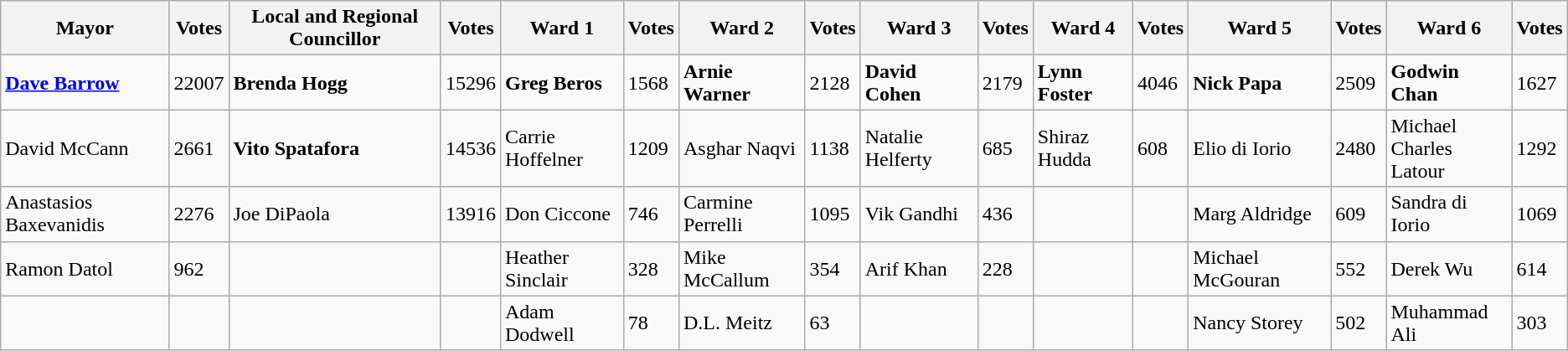<table class="wikitable">
<tr>
<th>Mayor</th>
<th>Votes</th>
<th>Local and Regional Councillor</th>
<th>Votes</th>
<th>Ward 1</th>
<th>Votes</th>
<th>Ward 2</th>
<th>Votes</th>
<th>Ward 3</th>
<th>Votes</th>
<th>Ward 4</th>
<th>Votes</th>
<th>Ward 5</th>
<th>Votes</th>
<th>Ward 6</th>
<th>Votes</th>
</tr>
<tr>
<td><strong><a href='#'>Dave Barrow</a></strong></td>
<td>22007</td>
<td><strong>Brenda Hogg</strong></td>
<td>15296</td>
<td><strong>Greg Beros</strong></td>
<td>1568</td>
<td><strong>Arnie Warner</strong></td>
<td>2128</td>
<td><strong>David Cohen</strong></td>
<td>2179</td>
<td><strong>Lynn Foster</strong></td>
<td>4046</td>
<td><strong>Nick Papa</strong></td>
<td>2509</td>
<td><strong>Godwin Chan</strong></td>
<td>1627</td>
</tr>
<tr>
<td>David McCann</td>
<td>2661</td>
<td><strong>Vito Spatafora</strong></td>
<td>14536</td>
<td>Carrie Hoffelner</td>
<td>1209</td>
<td>Asghar Naqvi</td>
<td>1138</td>
<td>Natalie Helferty</td>
<td>685</td>
<td>Shiraz Hudda</td>
<td>608</td>
<td>Elio di Iorio</td>
<td>2480</td>
<td>Michael<br>Charles Latour</td>
<td>1292</td>
</tr>
<tr>
<td>Anastasios Baxevanidis</td>
<td>2276</td>
<td>Joe DiPaola</td>
<td>13916</td>
<td>Don Ciccone</td>
<td>746</td>
<td>Carmine Perrelli</td>
<td>1095</td>
<td>Vik Gandhi</td>
<td>436</td>
<td></td>
<td></td>
<td>Marg Aldridge</td>
<td>609</td>
<td>Sandra di Iorio</td>
<td>1069</td>
</tr>
<tr>
<td>Ramon Datol</td>
<td>962</td>
<td></td>
<td></td>
<td>Heather Sinclair</td>
<td>328</td>
<td>Mike McCallum</td>
<td>354</td>
<td>Arif Khan</td>
<td>228</td>
<td></td>
<td></td>
<td>Michael McGouran</td>
<td>552</td>
<td>Derek Wu</td>
<td>614</td>
</tr>
<tr>
<td></td>
<td></td>
<td></td>
<td></td>
<td>Adam Dodwell</td>
<td>78</td>
<td>D.L. Meitz</td>
<td>63</td>
<td></td>
<td></td>
<td></td>
<td></td>
<td>Nancy Storey</td>
<td>502</td>
<td>Muhammad Ali</td>
<td>303</td>
</tr>
</table>
